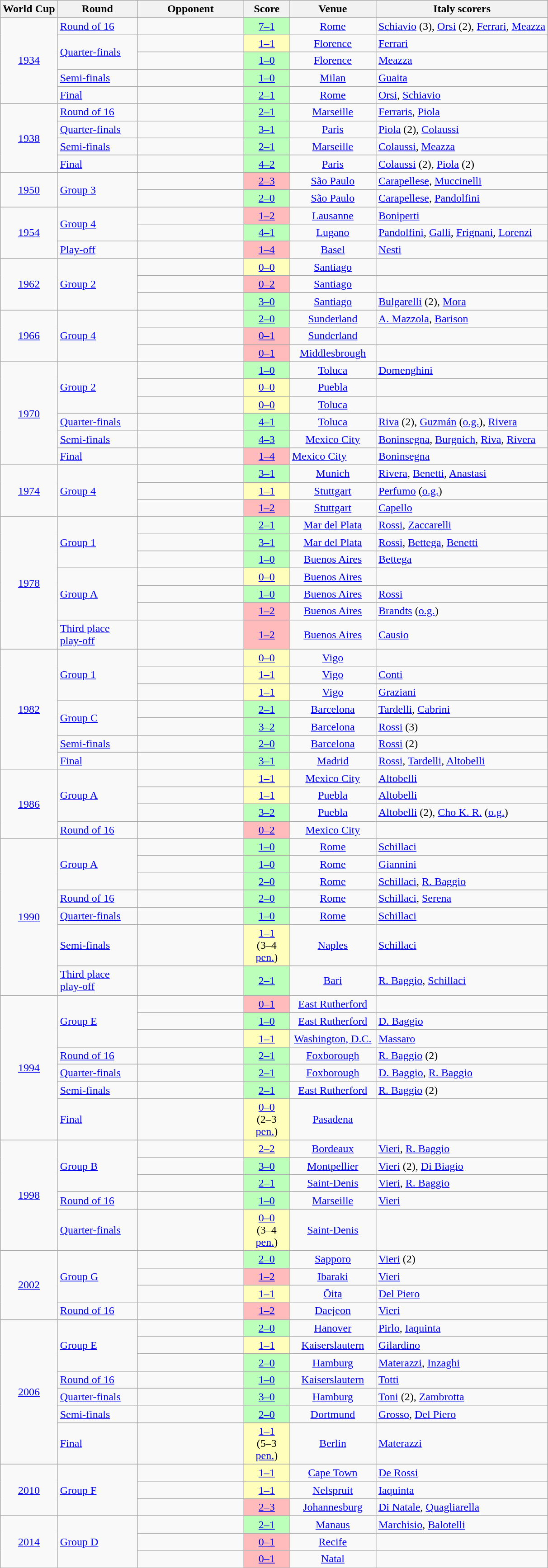<table class="wikitable sortable" style="text-align:left;">
<tr>
<th>World Cup</th>
<th width=110>Round</th>
<th width=150>Opponent</th>
<th width=60>Score</th>
<th width=120>Venue</th>
<th>Italy scorers</th>
</tr>
<tr>
<td rowspan="5" align=center><a href='#'>1934</a></td>
<td rowspan="1"><a href='#'>Round of 16</a></td>
<td></td>
<td style="text-align:center; background:#bbffbb;"><a href='#'>7–1</a></td>
<td align=center><a href='#'>Rome</a></td>
<td><a href='#'>Schiavio</a> (3), <a href='#'>Orsi</a> (2), <a href='#'>Ferrari</a>, <a href='#'>Meazza</a></td>
</tr>
<tr>
<td rowspan="2"><a href='#'>Quarter-finals</a></td>
<td></td>
<td style="text-align:center; background:#ffffbb;"><a href='#'>1–1</a> </td>
<td align=center><a href='#'>Florence</a></td>
<td><a href='#'>Ferrari</a></td>
</tr>
<tr>
<td></td>
<td style="text-align:center; background:#bbffbb;"><a href='#'>1–0</a></td>
<td align=center><a href='#'>Florence</a></td>
<td><a href='#'>Meazza</a></td>
</tr>
<tr>
<td rowspan="1"><a href='#'>Semi-finals</a></td>
<td></td>
<td style="text-align:center; background:#bbffbb;"><a href='#'>1–0</a></td>
<td align=center><a href='#'>Milan</a></td>
<td><a href='#'>Guaita</a></td>
</tr>
<tr>
<td rowspan="1"><a href='#'>Final</a></td>
<td></td>
<td style="text-align:center; background:#bbffbb;"><a href='#'>2–1</a> </td>
<td align=center><a href='#'>Rome</a></td>
<td><a href='#'>Orsi</a>, <a href='#'>Schiavio</a></td>
</tr>
<tr>
<td rowspan="4" align=center><a href='#'>1938</a></td>
<td rowspan="1"><a href='#'>Round of 16</a></td>
<td></td>
<td style="text-align:center; background:#bbffbb;"><a href='#'>2–1</a> </td>
<td align=center><a href='#'>Marseille</a></td>
<td><a href='#'>Ferraris</a>, <a href='#'>Piola</a></td>
</tr>
<tr>
<td rowspan="1"><a href='#'>Quarter-finals</a></td>
<td></td>
<td style="text-align:center; background:#bbffbb;"><a href='#'>3–1</a></td>
<td align=center><a href='#'>Paris</a></td>
<td><a href='#'>Piola</a> (2), <a href='#'>Colaussi</a></td>
</tr>
<tr>
<td rowspan="1"><a href='#'>Semi-finals</a></td>
<td></td>
<td style="text-align:center; background:#bbffbb;"><a href='#'>2–1</a></td>
<td align=center><a href='#'>Marseille</a></td>
<td><a href='#'>Colaussi</a>, <a href='#'>Meazza</a></td>
</tr>
<tr>
<td rowspan="1"><a href='#'>Final</a></td>
<td></td>
<td style="text-align:center; background:#bbffbb;"><a href='#'>4–2</a></td>
<td align=center><a href='#'>Paris</a></td>
<td><a href='#'>Colaussi</a> (2), <a href='#'>Piola</a> (2)</td>
</tr>
<tr>
<td rowspan="2" align=center><a href='#'>1950</a></td>
<td rowspan="2"><a href='#'>Group 3</a></td>
<td></td>
<td style="text-align:center; background:#ffbbbb;"><a href='#'>2–3</a></td>
<td align=center><a href='#'>São Paulo</a></td>
<td><a href='#'>Carapellese</a>, <a href='#'>Muccinelli</a></td>
</tr>
<tr>
<td></td>
<td style="text-align:center; background:#bbffbb;"><a href='#'>2–0</a></td>
<td align=center><a href='#'>São Paulo</a></td>
<td><a href='#'>Carapellese</a>, <a href='#'>Pandolfini</a></td>
</tr>
<tr>
<td rowspan="3" align=center><a href='#'>1954</a></td>
<td rowspan="2"><a href='#'>Group 4</a></td>
<td></td>
<td style="text-align:center; background:#ffbbbb;"><a href='#'>1–2</a></td>
<td align=center><a href='#'>Lausanne</a></td>
<td><a href='#'>Boniperti</a></td>
</tr>
<tr>
<td></td>
<td style="text-align:center; background:#bbffbb;"><a href='#'>4–1</a></td>
<td align=center><a href='#'>Lugano</a></td>
<td><a href='#'>Pandolfini</a>, <a href='#'>Galli</a>, <a href='#'>Frignani</a>, <a href='#'>Lorenzi</a></td>
</tr>
<tr>
<td rowspan="1"><a href='#'>Play-off</a></td>
<td></td>
<td style="text-align:center; background:#ffbbbb;"><a href='#'>1–4</a></td>
<td align=center><a href='#'>Basel</a></td>
<td><a href='#'>Nesti</a></td>
</tr>
<tr>
<td rowspan="3" align=center><a href='#'>1962</a></td>
<td rowspan="3"><a href='#'>Group 2</a></td>
<td></td>
<td style="text-align:center; background:#ffffbb;"><a href='#'>0–0</a></td>
<td align=center><a href='#'>Santiago</a></td>
<td></td>
</tr>
<tr>
<td></td>
<td style="text-align:center; background:#ffbbbb;"><a href='#'>0–2</a></td>
<td align=center><a href='#'>Santiago</a></td>
<td></td>
</tr>
<tr>
<td></td>
<td style="text-align:center; background:#bbffbb;"><a href='#'>3–0</a></td>
<td align=center><a href='#'>Santiago</a></td>
<td><a href='#'>Bulgarelli</a> (2), <a href='#'>Mora</a></td>
</tr>
<tr>
<td rowspan="3" align=center><a href='#'>1966</a></td>
<td rowspan="3"><a href='#'>Group 4</a></td>
<td></td>
<td style="text-align:center; background:#bbffbb;"><a href='#'>2–0</a></td>
<td align=center><a href='#'>Sunderland</a></td>
<td><a href='#'>A. Mazzola</a>, <a href='#'>Barison</a></td>
</tr>
<tr>
<td></td>
<td style="text-align:center; background:#ffbbbb;"><a href='#'>0–1</a></td>
<td align=center><a href='#'>Sunderland</a></td>
<td></td>
</tr>
<tr>
<td></td>
<td style="text-align:center; background:#ffbbbb;"><a href='#'>0–1</a></td>
<td align=center><a href='#'>Middlesbrough</a></td>
<td></td>
</tr>
<tr>
<td rowspan="6" align=center><a href='#'>1970</a></td>
<td rowspan="3"><a href='#'>Group 2</a></td>
<td></td>
<td style="text-align:center; background:#bbffbb;"><a href='#'>1–0</a></td>
<td align=center><a href='#'>Toluca</a></td>
<td><a href='#'>Domenghini</a></td>
</tr>
<tr>
<td></td>
<td style="text-align:center; background:#ffffbb;"><a href='#'>0–0</a></td>
<td align=center><a href='#'>Puebla</a></td>
<td></td>
</tr>
<tr>
<td></td>
<td style="text-align:center; background:#ffffbb;"><a href='#'>0–0</a></td>
<td align=center><a href='#'>Toluca</a></td>
<td></td>
</tr>
<tr>
<td rowspan="1"><a href='#'>Quarter-finals</a></td>
<td></td>
<td style="text-align:center; background:#bbffbb;"><a href='#'>4–1</a></td>
<td align=center><a href='#'>Toluca</a></td>
<td><a href='#'>Riva</a> (2), <a href='#'>Guzmán</a> (<a href='#'>o.g.</a>), <a href='#'>Rivera</a></td>
</tr>
<tr>
<td rowspan="1"><a href='#'>Semi-finals</a></td>
<td></td>
<td style="text-align:center; background:#bbffbb;"><a href='#'>4–3</a> </td>
<td align=center><a href='#'>Mexico City</a></td>
<td><a href='#'>Boninsegna</a>, <a href='#'>Burgnich</a>, <a href='#'>Riva</a>, <a href='#'>Rivera</a></td>
</tr>
<tr>
<td rowspan="1"><a href='#'>Final</a></td>
<td></td>
<td style="text-align:center; background:#ffbbbb;"><a href='#'>1–4</a></td>
<td><a href='#'>Mexico City</a></td>
<td><a href='#'>Boninsegna</a></td>
</tr>
<tr>
<td rowspan="3" align=center><a href='#'>1974</a></td>
<td rowspan="3"><a href='#'>Group 4</a></td>
<td></td>
<td style="text-align:center; background:#bbffbb;"><a href='#'>3–1</a></td>
<td align=center><a href='#'>Munich</a></td>
<td><a href='#'>Rivera</a>, <a href='#'>Benetti</a>, <a href='#'>Anastasi</a></td>
</tr>
<tr>
<td></td>
<td style="text-align:center; background:#ffffbb;"><a href='#'>1–1</a></td>
<td align=center><a href='#'>Stuttgart</a></td>
<td><a href='#'>Perfumo</a> (<a href='#'>o.g.</a>)</td>
</tr>
<tr>
<td></td>
<td style="text-align:center; background:#ffbbbb;"><a href='#'>1–2</a></td>
<td align=center><a href='#'>Stuttgart</a></td>
<td><a href='#'>Capello</a></td>
</tr>
<tr>
<td rowspan="7" align=center><a href='#'>1978</a></td>
<td rowspan="3"><a href='#'>Group 1</a></td>
<td></td>
<td style="text-align:center; background:#bbffbb;"><a href='#'>2–1</a></td>
<td align=center><a href='#'>Mar del Plata</a></td>
<td><a href='#'>Rossi</a>, <a href='#'>Zaccarelli</a></td>
</tr>
<tr>
<td></td>
<td style="text-align:center; background:#bbffbb;"><a href='#'>3–1</a></td>
<td align=center><a href='#'>Mar del Plata</a></td>
<td><a href='#'>Rossi</a>, <a href='#'>Bettega</a>, <a href='#'>Benetti</a></td>
</tr>
<tr>
<td></td>
<td style="text-align:center; background:#bbffbb;"><a href='#'>1–0</a></td>
<td align=center><a href='#'>Buenos Aires</a></td>
<td><a href='#'>Bettega</a></td>
</tr>
<tr>
<td rowspan="3"><a href='#'>Group A</a></td>
<td></td>
<td style="text-align:center; background:#ffffbb;"><a href='#'>0–0</a></td>
<td align=center><a href='#'>Buenos Aires</a></td>
<td></td>
</tr>
<tr>
<td></td>
<td style="text-align:center; background:#bbffbb;"><a href='#'>1–0</a></td>
<td align=center><a href='#'>Buenos Aires</a></td>
<td><a href='#'>Rossi</a></td>
</tr>
<tr>
<td></td>
<td style="text-align:center; background:#ffbbbb;"><a href='#'>1–2</a></td>
<td align=center><a href='#'>Buenos Aires</a></td>
<td><a href='#'>Brandts</a> (<a href='#'>o.g.</a>)</td>
</tr>
<tr>
<td rowspan="1"><a href='#'>Third place play-off</a></td>
<td></td>
<td style="text-align:center; background:#ffbbbb;"><a href='#'>1–2</a></td>
<td align=center><a href='#'>Buenos Aires</a></td>
<td><a href='#'>Causio</a></td>
</tr>
<tr>
<td rowspan="7" align=center><a href='#'>1982</a></td>
<td rowspan="3"><a href='#'>Group 1</a></td>
<td></td>
<td style="text-align:center; background:#ffffbb;"><a href='#'>0–0</a></td>
<td align=center><a href='#'>Vigo</a></td>
<td></td>
</tr>
<tr>
<td></td>
<td style="text-align:center; background:#ffffbb;"><a href='#'>1–1</a></td>
<td align=center><a href='#'>Vigo</a></td>
<td><a href='#'>Conti</a></td>
</tr>
<tr>
<td></td>
<td style="text-align:center; background:#ffffbb;"><a href='#'>1–1</a></td>
<td align=center><a href='#'>Vigo</a></td>
<td><a href='#'>Graziani</a></td>
</tr>
<tr>
<td rowspan="2"><a href='#'>Group C</a></td>
<td></td>
<td style="text-align:center; background:#bbffbb;"><a href='#'>2–1</a></td>
<td align=center><a href='#'>Barcelona</a></td>
<td><a href='#'>Tardelli</a>, <a href='#'>Cabrini</a></td>
</tr>
<tr>
<td></td>
<td style="text-align:center; background:#bbffbb;"><a href='#'>3–2</a></td>
<td align=center><a href='#'>Barcelona</a></td>
<td><a href='#'>Rossi</a> (3)</td>
</tr>
<tr>
<td rowspan="1"><a href='#'>Semi-finals</a></td>
<td></td>
<td style="text-align:center; background:#bbffbb;"><a href='#'>2–0</a></td>
<td align=center><a href='#'>Barcelona</a></td>
<td><a href='#'>Rossi</a> (2)</td>
</tr>
<tr>
<td rowspan="1"><a href='#'>Final</a></td>
<td></td>
<td style="text-align:center; background:#bbffbb;"><a href='#'>3–1</a></td>
<td align=center><a href='#'>Madrid</a></td>
<td><a href='#'>Rossi</a>, <a href='#'>Tardelli</a>, <a href='#'>Altobelli</a></td>
</tr>
<tr>
<td rowspan="4" align=center><a href='#'>1986</a></td>
<td rowspan="3"><a href='#'>Group A</a></td>
<td></td>
<td style="text-align:center; background:#ffffbb;"><a href='#'>1–1</a></td>
<td align=center><a href='#'>Mexico City</a></td>
<td><a href='#'>Altobelli</a></td>
</tr>
<tr>
<td></td>
<td style="text-align:center; background:#ffffbb;"><a href='#'>1–1</a></td>
<td align=center><a href='#'>Puebla</a></td>
<td><a href='#'>Altobelli</a></td>
</tr>
<tr>
<td></td>
<td style="text-align:center; background:#bbffbb;"><a href='#'>3–2</a></td>
<td align=center><a href='#'>Puebla</a></td>
<td><a href='#'>Altobelli</a> (2), <a href='#'>Cho K. R.</a> (<a href='#'>o.g.</a>)</td>
</tr>
<tr>
<td rowspan="1"><a href='#'>Round of 16</a></td>
<td></td>
<td style="text-align:center; background:#ffbbbb;"><a href='#'>0–2</a></td>
<td align=center><a href='#'>Mexico City</a></td>
<td></td>
</tr>
<tr>
<td rowspan="7" align=center><a href='#'>1990</a></td>
<td rowspan="3"><a href='#'>Group A</a></td>
<td></td>
<td style="text-align:center; background:#bbffbb;"><a href='#'>1–0</a></td>
<td align=center><a href='#'>Rome</a></td>
<td><a href='#'>Schillaci</a></td>
</tr>
<tr>
<td></td>
<td style="text-align:center; background:#bbffbb;"><a href='#'>1–0</a></td>
<td align=center><a href='#'>Rome</a></td>
<td><a href='#'>Giannini</a></td>
</tr>
<tr>
<td></td>
<td style="text-align:center; background:#bbffbb;"><a href='#'>2–0</a></td>
<td align=center><a href='#'>Rome</a></td>
<td><a href='#'>Schillaci</a>, <a href='#'>R. Baggio</a></td>
</tr>
<tr>
<td rowspan="1"><a href='#'>Round of 16</a></td>
<td></td>
<td style="text-align:center; background:#bbffbb;"><a href='#'>2–0</a></td>
<td align=center><a href='#'>Rome</a></td>
<td><a href='#'>Schillaci</a>, <a href='#'>Serena</a></td>
</tr>
<tr>
<td rowspan="1"><a href='#'>Quarter-finals</a></td>
<td></td>
<td style="text-align:center; background:#bbffbb;"><a href='#'>1–0</a></td>
<td align=center><a href='#'>Rome</a></td>
<td><a href='#'>Schillaci</a></td>
</tr>
<tr>
<td rowspan="1"><a href='#'>Semi-finals</a></td>
<td></td>
<td style="text-align:center; background:#ffffbb;"><a href='#'>1–1</a>  <br> (3–4 <a href='#'>pen.</a>)</td>
<td align=center><a href='#'>Naples</a></td>
<td><a href='#'>Schillaci</a></td>
</tr>
<tr>
<td rowspan="1"><a href='#'>Third place play-off</a></td>
<td></td>
<td style="text-align:center; background:#bbffbb;"><a href='#'>2–1</a></td>
<td align=center><a href='#'>Bari</a></td>
<td><a href='#'>R. Baggio</a>, <a href='#'>Schillaci</a></td>
</tr>
<tr>
<td rowspan="7" align=center><a href='#'>1994</a></td>
<td rowspan="3"><a href='#'>Group E</a></td>
<td></td>
<td style="text-align:center; background:#ffbbbb;"><a href='#'>0–1</a></td>
<td align=center><a href='#'>East Rutherford</a></td>
<td></td>
</tr>
<tr>
<td></td>
<td style="text-align:center; background:#bbffbb;"><a href='#'>1–0</a></td>
<td align=center><a href='#'>East Rutherford</a></td>
<td><a href='#'>D. Baggio</a></td>
</tr>
<tr>
<td></td>
<td style="text-align:center; background:#ffffbb;"><a href='#'>1–1</a></td>
<td align=center><a href='#'>Washington, D.C.</a></td>
<td><a href='#'>Massaro</a></td>
</tr>
<tr>
<td rowspan="1"><a href='#'>Round of 16</a></td>
<td></td>
<td style="text-align:center; background:#bbffbb;"><a href='#'>2–1</a> </td>
<td align=center><a href='#'>Foxborough</a></td>
<td><a href='#'>R. Baggio</a> (2)</td>
</tr>
<tr>
<td rowspan="1"><a href='#'>Quarter-finals</a></td>
<td></td>
<td style="text-align:center; background:#bbffbb;"><a href='#'>2–1</a></td>
<td align=center><a href='#'>Foxborough</a></td>
<td><a href='#'>D. Baggio</a>, <a href='#'>R. Baggio</a></td>
</tr>
<tr>
<td rowspan="1"><a href='#'>Semi-finals</a></td>
<td></td>
<td style="text-align:center; background:#bbffbb;"><a href='#'>2–1</a></td>
<td align=center><a href='#'>East Rutherford</a></td>
<td><a href='#'>R. Baggio</a> (2)</td>
</tr>
<tr>
<td rowspan="1"><a href='#'>Final</a></td>
<td></td>
<td style="text-align:center; background:#ffffbb;"><a href='#'>0–0</a>  <br> (2–3 <a href='#'>pen.</a>)</td>
<td align=center><a href='#'>Pasadena</a></td>
<td></td>
</tr>
<tr>
<td rowspan="5" align=center><a href='#'>1998</a></td>
<td rowspan="3"><a href='#'>Group B</a></td>
<td></td>
<td style="text-align:center; background:#ffffbb;"><a href='#'>2–2</a></td>
<td align=center><a href='#'>Bordeaux</a></td>
<td><a href='#'>Vieri</a>, <a href='#'>R. Baggio</a></td>
</tr>
<tr>
<td></td>
<td style="text-align:center; background:#bbffbb;"><a href='#'>3–0</a></td>
<td align=center><a href='#'>Montpellier</a></td>
<td><a href='#'>Vieri</a> (2), <a href='#'>Di Biagio</a></td>
</tr>
<tr>
<td></td>
<td style="text-align:center; background:#bbffbb;"><a href='#'>2–1</a></td>
<td align=center><a href='#'>Saint-Denis</a></td>
<td><a href='#'>Vieri</a>, <a href='#'>R. Baggio</a></td>
</tr>
<tr>
<td rowspan="1"><a href='#'>Round of 16</a></td>
<td></td>
<td style="text-align:center; background:#bbffbb;"><a href='#'>1–0</a></td>
<td align=center><a href='#'>Marseille</a></td>
<td><a href='#'>Vieri</a></td>
</tr>
<tr>
<td rowspan="1"><a href='#'>Quarter-finals</a></td>
<td></td>
<td style="text-align:center; background:#ffffbb;"><a href='#'>0–0</a>  <br> (3–4 <a href='#'>pen.</a>)</td>
<td align=center><a href='#'>Saint-Denis</a></td>
<td></td>
</tr>
<tr>
<td rowspan="4" align=center><a href='#'>2002</a></td>
<td rowspan="3"><a href='#'>Group G</a></td>
<td></td>
<td style="text-align:center; background:#bbffbb;"><a href='#'>2–0</a></td>
<td align=center><a href='#'>Sapporo</a></td>
<td><a href='#'>Vieri</a> (2)</td>
</tr>
<tr>
<td></td>
<td style="text-align:center; background:#ffbbbb;"><a href='#'>1–2</a></td>
<td align=center><a href='#'>Ibaraki</a></td>
<td><a href='#'>Vieri</a></td>
</tr>
<tr>
<td></td>
<td style="text-align:center; background:#ffffbb;"><a href='#'>1–1</a></td>
<td align=center><a href='#'>Ōita</a></td>
<td><a href='#'>Del Piero</a></td>
</tr>
<tr>
<td rowspan="1"><a href='#'>Round of 16</a></td>
<td></td>
<td style="text-align:center; background:#ffbbbb;"><a href='#'>1–2</a> </td>
<td align=center><a href='#'>Daejeon</a></td>
<td><a href='#'>Vieri</a></td>
</tr>
<tr>
<td rowspan="7" align=center><a href='#'>2006</a></td>
<td rowspan="3"><a href='#'>Group E</a></td>
<td></td>
<td style="text-align:center; background:#bbffbb;"><a href='#'>2–0</a></td>
<td align=center><a href='#'>Hanover</a></td>
<td><a href='#'>Pirlo</a>, <a href='#'>Iaquinta</a></td>
</tr>
<tr>
<td></td>
<td style="text-align:center; background:#ffffbb;"><a href='#'>1–1</a></td>
<td align=center><a href='#'>Kaiserslautern</a></td>
<td><a href='#'>Gilardino</a></td>
</tr>
<tr>
<td></td>
<td style="text-align:center; background:#bbffbb;"><a href='#'>2–0</a></td>
<td align=center><a href='#'>Hamburg</a></td>
<td><a href='#'>Materazzi</a>, <a href='#'>Inzaghi</a></td>
</tr>
<tr>
<td rowspan="1"><a href='#'>Round of 16</a></td>
<td></td>
<td style="text-align:center; background:#bbffbb;"><a href='#'>1–0</a></td>
<td align=center><a href='#'>Kaiserslautern</a></td>
<td><a href='#'>Totti</a></td>
</tr>
<tr>
<td rowspan="1"><a href='#'>Quarter-finals</a></td>
<td></td>
<td style="text-align:center; background:#bbffbb;"><a href='#'>3–0</a></td>
<td align=center><a href='#'>Hamburg</a></td>
<td><a href='#'>Toni</a> (2), <a href='#'>Zambrotta</a></td>
</tr>
<tr>
<td rowspan="1"><a href='#'>Semi-finals</a></td>
<td></td>
<td style="text-align:center; background:#bbffbb;"><a href='#'>2–0</a> </td>
<td align=center><a href='#'>Dortmund</a></td>
<td><a href='#'>Grosso</a>, <a href='#'>Del Piero</a></td>
</tr>
<tr>
<td rowspan="1"><a href='#'>Final</a></td>
<td></td>
<td style="text-align:center; background:#ffffbb;"><a href='#'>1–1</a>  <br> (5–3 <a href='#'>pen.</a>)</td>
<td align=center><a href='#'>Berlin</a></td>
<td><a href='#'>Materazzi</a></td>
</tr>
<tr>
<td rowspan="3" align=center><a href='#'>2010</a></td>
<td rowspan="3"><a href='#'>Group F</a></td>
<td></td>
<td style="text-align:center; background:#ffffbb;"><a href='#'>1–1</a></td>
<td align=center><a href='#'>Cape Town</a></td>
<td><a href='#'>De Rossi</a></td>
</tr>
<tr>
<td></td>
<td style="text-align:center; background:#ffffbb;"><a href='#'>1–1</a></td>
<td align=center><a href='#'>Nelspruit</a></td>
<td><a href='#'>Iaquinta</a></td>
</tr>
<tr>
<td></td>
<td style="text-align:center; background:#ffbbbb;"><a href='#'>2–3</a></td>
<td align=center><a href='#'>Johannesburg</a></td>
<td><a href='#'>Di Natale</a>, <a href='#'>Quagliarella</a></td>
</tr>
<tr>
<td rowspan="3" align=center><a href='#'>2014</a></td>
<td rowspan="3"><a href='#'>Group D</a></td>
<td></td>
<td style="text-align:center; background:#bbffbb;"><a href='#'>2–1</a></td>
<td align=center><a href='#'>Manaus</a></td>
<td><a href='#'>Marchisio</a>, <a href='#'>Balotelli</a></td>
</tr>
<tr>
<td></td>
<td style="text-align:center; background:#ffbbbb;"><a href='#'>0–1</a></td>
<td align=center><a href='#'>Recife</a></td>
<td></td>
</tr>
<tr>
<td></td>
<td style="text-align:center; background:#ffbbbb;"><a href='#'>0–1</a></td>
<td align=center><a href='#'>Natal</a></td>
<td></td>
</tr>
</table>
